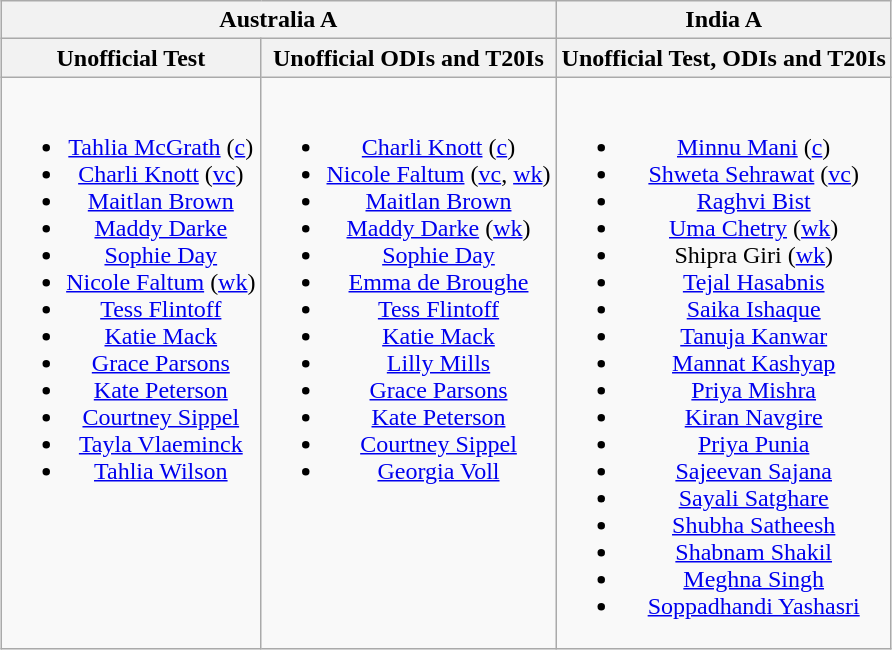<table class="wikitable" style="text-align:center;margin:auto">
<tr>
<th colspan="2"> Australia A</th>
<th> India A</th>
</tr>
<tr>
<th>Unofficial Test</th>
<th>Unofficial ODIs and T20Is</th>
<th>Unofficial Test, ODIs and T20Is</th>
</tr>
<tr style="vertical-align:top">
<td><br><ul><li><a href='#'>Tahlia McGrath</a> (<a href='#'>c</a>)</li><li><a href='#'>Charli Knott</a> (<a href='#'>vc</a>)</li><li><a href='#'>Maitlan Brown</a></li><li><a href='#'>Maddy Darke</a></li><li><a href='#'>Sophie Day</a></li><li><a href='#'>Nicole Faltum</a> (<a href='#'>wk</a>)</li><li><a href='#'>Tess Flintoff</a></li><li><a href='#'>Katie Mack</a></li><li><a href='#'>Grace Parsons</a></li><li><a href='#'>Kate Peterson</a></li><li><a href='#'>Courtney Sippel</a></li><li><a href='#'>Tayla Vlaeminck</a></li><li><a href='#'>Tahlia Wilson</a></li></ul></td>
<td><br><ul><li><a href='#'>Charli Knott</a> (<a href='#'>c</a>)</li><li><a href='#'>Nicole Faltum</a> (<a href='#'>vc</a>, <a href='#'>wk</a>)</li><li><a href='#'>Maitlan Brown</a></li><li><a href='#'>Maddy Darke</a> (<a href='#'>wk</a>)</li><li><a href='#'>Sophie Day</a></li><li><a href='#'>Emma de Broughe</a></li><li><a href='#'>Tess Flintoff</a></li><li><a href='#'>Katie Mack</a></li><li><a href='#'>Lilly Mills</a></li><li><a href='#'>Grace Parsons</a></li><li><a href='#'>Kate Peterson</a></li><li><a href='#'>Courtney Sippel</a></li><li><a href='#'>Georgia Voll</a></li></ul></td>
<td><br><ul><li><a href='#'>Minnu Mani</a> (<a href='#'>c</a>)</li><li><a href='#'>Shweta Sehrawat</a> (<a href='#'>vc</a>)</li><li><a href='#'>Raghvi Bist</a></li><li><a href='#'>Uma Chetry</a> (<a href='#'>wk</a>)</li><li>Shipra Giri (<a href='#'>wk</a>)</li><li><a href='#'>Tejal Hasabnis</a></li><li><a href='#'>Saika Ishaque</a></li><li><a href='#'>Tanuja Kanwar</a></li><li><a href='#'>Mannat Kashyap</a></li><li><a href='#'>Priya Mishra</a></li><li><a href='#'>Kiran Navgire</a></li><li><a href='#'>Priya Punia</a></li><li><a href='#'>Sajeevan Sajana</a></li><li><a href='#'>Sayali Satghare</a></li><li><a href='#'>Shubha Satheesh</a></li><li><a href='#'>Shabnam Shakil</a></li><li><a href='#'>Meghna Singh</a></li><li><a href='#'>Soppadhandi Yashasri</a></li></ul></td>
</tr>
</table>
